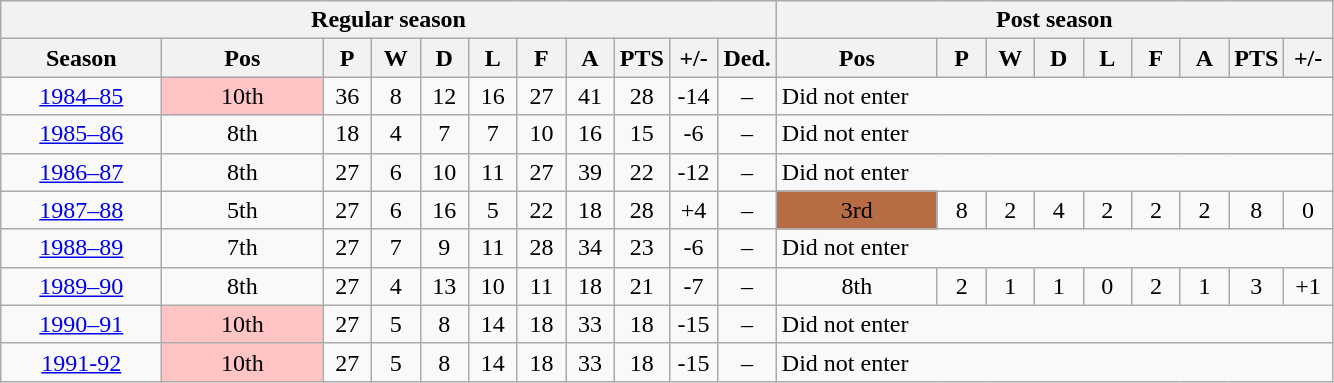<table class="wikitable">
<tr>
<th colspan="11">Regular season</th>
<th colspan="9">Post season</th>
</tr>
<tr>
<th width="100">Season</th>
<th width="100">Pos</th>
<th width="25">P</th>
<th width="25">W</th>
<th width="25">D</th>
<th width="25">L</th>
<th width="25">F</th>
<th width="25">A</th>
<th width="25">PTS</th>
<th width="25">+/-</th>
<th width="25">Ded.</th>
<th width="100">Pos</th>
<th width="25">P</th>
<th width="25">W</th>
<th width="25">D</th>
<th width="25">L</th>
<th width="25">F</th>
<th width="25">A</th>
<th width="25">PTS</th>
<th width="25">+/-</th>
</tr>
<tr>
<td align="center"><a href='#'>1984–85</a></td>
<td align="center" bgcolor="FFC5C5">10th</td>
<td align="center">36</td>
<td align="center">8</td>
<td align="center">12</td>
<td align="center">16</td>
<td align="center">27</td>
<td align="center">41</td>
<td align="center">28</td>
<td align="center">-14</td>
<td align="center">–</td>
<td colspan="9">Did not enter</td>
</tr>
<tr>
<td align="center"><a href='#'>1985–86</a></td>
<td align="center">8th</td>
<td align="center">18</td>
<td align="center">4</td>
<td align="center">7</td>
<td align="center">7</td>
<td align="center">10</td>
<td align="center">16</td>
<td align="center">15</td>
<td align="center">-6</td>
<td align="center">–</td>
<td colspan="9">Did not enter</td>
</tr>
<tr>
<td align="center"><a href='#'>1986–87</a></td>
<td align="center">8th</td>
<td align="center">27</td>
<td align="center">6</td>
<td align="center">10</td>
<td align="center">11</td>
<td align="center">27</td>
<td align="center">39</td>
<td align="center">22</td>
<td align="center">-12</td>
<td align="center">–</td>
<td colspan="9">Did not enter</td>
</tr>
<tr>
<td align="center"><a href='#'>1987–88</a></td>
<td align="center">5th</td>
<td align="center">27</td>
<td align="center">6</td>
<td align="center">16</td>
<td align="center">5</td>
<td align="center">22</td>
<td align="center">18</td>
<td align="center">28</td>
<td align="center">+4</td>
<td align="center">–</td>
<td align="center" bgcolor="B86C44">3rd</td>
<td align="center">8</td>
<td align="center">2</td>
<td align="center">4</td>
<td align="center">2</td>
<td align="center">2</td>
<td align="center">2</td>
<td align="center">8</td>
<td align="center">0</td>
</tr>
<tr>
<td align="center"><a href='#'>1988–89</a></td>
<td align="center">7th</td>
<td align="center">27</td>
<td align="center">7</td>
<td align="center">9</td>
<td align="center">11</td>
<td align="center">28</td>
<td align="center">34</td>
<td align="center">23</td>
<td align="center">-6</td>
<td align="center">–</td>
<td colspan="9">Did not enter</td>
</tr>
<tr>
<td align="center"><a href='#'>1989–90</a></td>
<td align="center">8th</td>
<td align="center">27</td>
<td align="center">4</td>
<td align="center">13</td>
<td align="center">10</td>
<td align="center">11</td>
<td align="center">18</td>
<td align="center">21</td>
<td align="center">-7</td>
<td align="center">–</td>
<td align="center">8th</td>
<td align="center">2</td>
<td align="center">1</td>
<td align="center">1</td>
<td align="center">0</td>
<td align="center">2</td>
<td align="center">1</td>
<td align="center">3</td>
<td align="center">+1</td>
</tr>
<tr>
<td align="center"><a href='#'>1990–91</a></td>
<td align="center" bgcolor="FFC5C5">10th</td>
<td align="center">27</td>
<td align="center">5</td>
<td align="center">8</td>
<td align="center">14</td>
<td align="center">18</td>
<td align="center">33</td>
<td align="center">18</td>
<td align="center">-15</td>
<td align="center">–</td>
<td colspan="9">Did not enter</td>
</tr>
<tr>
<td align="center"><a href='#'>1991-92</a></td>
<td align="center" bgcolor="FFC5C5">10th</td>
<td align="center">27</td>
<td align="center">5</td>
<td align="center">8</td>
<td align="center">14</td>
<td align="center">18</td>
<td align="center">33</td>
<td align="center">18</td>
<td align="center">-15</td>
<td align="center">–</td>
<td colspan="9">Did not enter</td>
</tr>
</table>
